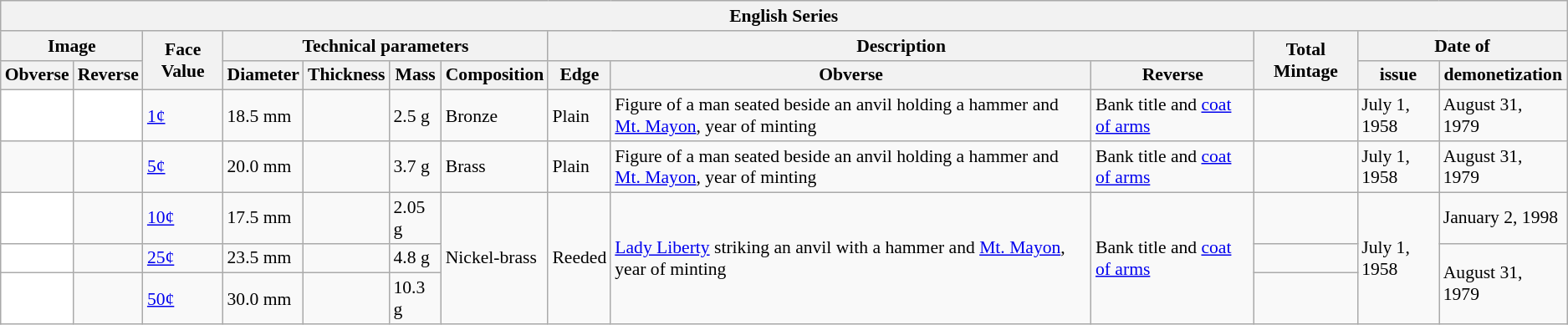<table class="wikitable" style="font-size: 90%">
<tr>
<th colspan="13"><strong>English Series</strong></th>
</tr>
<tr>
<th colspan="2">Image</th>
<th rowspan="2">Face Value</th>
<th colspan="4">Technical parameters</th>
<th colspan="3">Description</th>
<th rowspan="2">Total Mintage</th>
<th colspan="2">Date of</th>
</tr>
<tr>
<th>Obverse</th>
<th>Reverse</th>
<th>Diameter</th>
<th>Thickness</th>
<th>Mass</th>
<th>Composition</th>
<th>Edge</th>
<th>Obverse</th>
<th>Reverse</th>
<th>issue</th>
<th>demonetization</th>
</tr>
<tr>
<td align="center" bgcolor="#ffffff"></td>
<td align="center" bgcolor="#ffffff"></td>
<td><a href='#'>1¢</a></td>
<td>18.5 mm</td>
<td></td>
<td>2.5 g</td>
<td>Bronze</td>
<td>Plain</td>
<td>Figure of a man seated beside an anvil holding a hammer and <a href='#'>Mt. Mayon</a>, year of minting</td>
<td>Bank title and <a href='#'>coat of arms</a></td>
<td></td>
<td>July 1, 1958</td>
<td>August 31, 1979</td>
</tr>
<tr>
<td></td>
<td></td>
<td><a href='#'>5¢</a></td>
<td>20.0 mm</td>
<td></td>
<td>3.7 g</td>
<td>Brass</td>
<td>Plain</td>
<td>Figure of a man seated beside an anvil holding a hammer and <a href='#'>Mt. Mayon</a>, year of minting</td>
<td>Bank title and <a href='#'>coat of arms</a></td>
<td></td>
<td>July 1, 1958</td>
<td>August 31, 1979</td>
</tr>
<tr>
<td align="center" bgcolor="#ffffff"></td>
<td></td>
<td><a href='#'>10¢</a></td>
<td>17.5 mm</td>
<td></td>
<td>2.05 g</td>
<td rowspan="3">Nickel-brass</td>
<td rowspan="3">Reeded</td>
<td rowspan="3"><a href='#'>Lady Liberty</a> striking an anvil with a hammer and <a href='#'>Mt. Mayon</a>, year of minting</td>
<td rowspan="3">Bank title and <a href='#'>coat of arms</a></td>
<td></td>
<td rowspan="3">July 1, 1958</td>
<td>January 2, 1998</td>
</tr>
<tr>
<td align="center" bgcolor="#ffffff"></td>
<td></td>
<td><a href='#'>25¢</a></td>
<td>23.5 mm</td>
<td></td>
<td>4.8 g</td>
<td></td>
<td rowspan="2">August 31, 1979</td>
</tr>
<tr>
<td align="center" bgcolor="#ffffff"></td>
<td></td>
<td><a href='#'>50¢</a></td>
<td>30.0 mm</td>
<td></td>
<td>10.3 g</td>
<td></td>
</tr>
</table>
